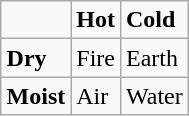<table class="wikitable" style="float: right">
<tr>
<td></td>
<td><strong>Hot</strong></td>
<td><strong>Cold</strong></td>
</tr>
<tr>
<td><strong>Dry</strong></td>
<td>Fire</td>
<td>Earth</td>
</tr>
<tr>
<td><strong>Moist</strong></td>
<td>Air</td>
<td>Water</td>
</tr>
</table>
